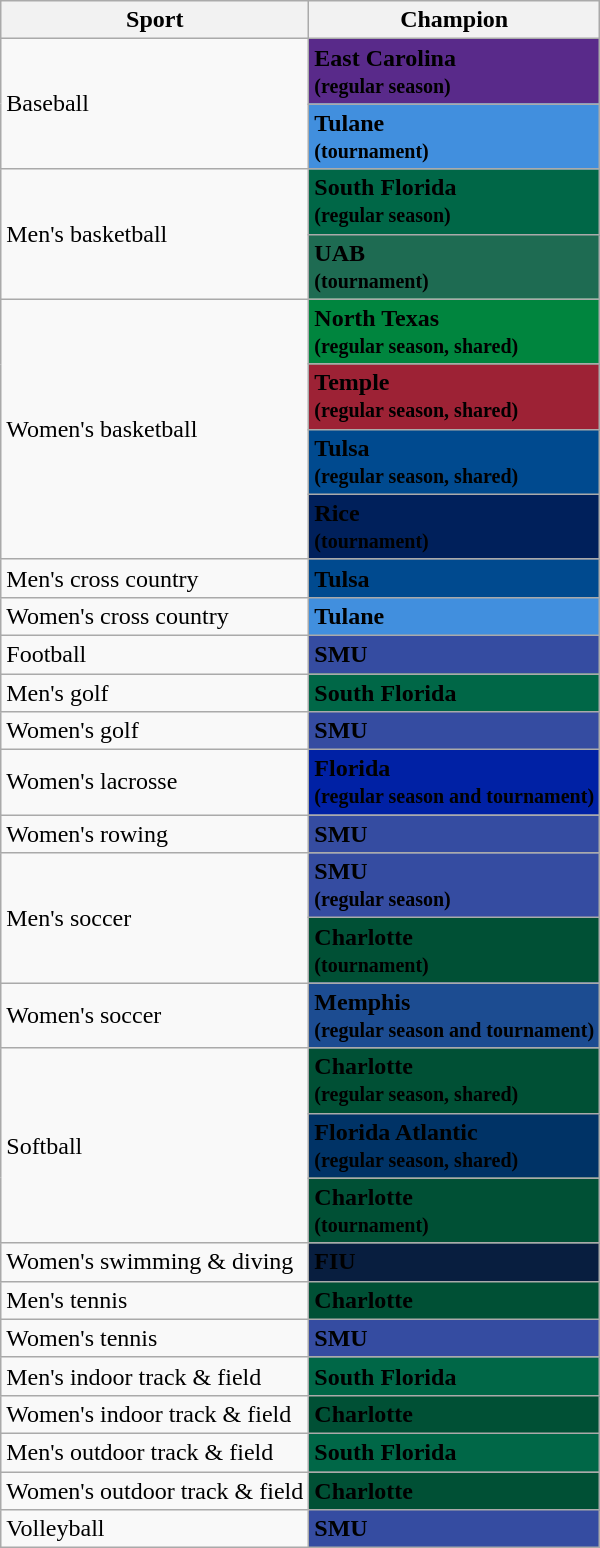<table class="wikitable">
<tr>
<th>Sport</th>
<th>Champion</th>
</tr>
<tr>
<td rowspan=2>Baseball</td>
<td style="background:#592A8A;"><span><strong>East Carolina<br><small>(regular season)</small></strong></span></td>
</tr>
<tr>
<td style="background:#418fde;"><span><strong>Tulane<br><small>(tournament)</small></strong></span></td>
</tr>
<tr>
<td rowspan=2>Men's basketball</td>
<td style="background:#006747;"><span><strong>South Florida<br><small>(regular season)</small></strong></span></td>
</tr>
<tr>
<td style="background:#1e6b52;"><span><strong>UAB<br><small>(tournament)</small></strong></span></td>
</tr>
<tr>
<td rowspan=4>Women's basketball</td>
<td style="background:#00853e;"><span><strong>North Texas<br><small>(regular season, shared)</small></strong></span></td>
</tr>
<tr>
<td style="background:#9d2235;"><span><strong>Temple<br><small>(regular season, shared)</small></strong></span></td>
</tr>
<tr>
<td style="background:#004a8f;"><span><strong>Tulsa<br><small>(regular season, shared)</small></strong></span></td>
</tr>
<tr>
<td style="background:#00205b;"><span><strong>Rice<br><small>(tournament)</small></strong></span></td>
</tr>
<tr>
<td>Men's cross country</td>
<td style="background:#004a8f;"><span><strong>Tulsa</strong></span></td>
</tr>
<tr>
<td>Women's cross country</td>
<td style="background:#418fde;"><span><strong>Tulane</strong></span></td>
</tr>
<tr>
<td>Football</td>
<td style="background:#354ca1;"><span><strong>SMU</strong></span></td>
</tr>
<tr>
<td>Men's golf</td>
<td style="background:#006747;"><span><strong>South Florida</strong></span></td>
</tr>
<tr>
<td>Women's golf</td>
<td style="background:#354ca1;"><span><strong>SMU</strong></span></td>
</tr>
<tr>
<td>Women's lacrosse</td>
<td style="background:#0021a5;"><span><strong>Florida<br><small>(regular season and tournament)</small></strong></span></td>
</tr>
<tr>
<td>Women's rowing</td>
<td style="background:#354ca1;"><span><strong>SMU</strong></span></td>
</tr>
<tr>
<td rowspan=2>Men's soccer</td>
<td style="background:#354ca1;"><span><strong>SMU<br><small>(regular season)</small></strong></span></td>
</tr>
<tr>
<td style="background:#005035;"><span><strong>Charlotte<br><small>(tournament)</small></strong></span></td>
</tr>
<tr>
<td>Women's soccer</td>
<td style="background:#1c4c91;"><span><strong>Memphis<br><small>(regular season and tournament)</small></strong></span></td>
</tr>
<tr>
<td rowspan=3>Softball</td>
<td style="background:#005035;"><span><strong>Charlotte<br><small>(regular season, shared)</small></strong></span></td>
</tr>
<tr>
<td style="background:#036;"><span><strong>Florida Atlantic<br><small>(regular season, shared)</small></strong></span></td>
</tr>
<tr>
<td style="background:#005035;"><span><strong>Charlotte<br><small>(tournament)</small></strong></span></td>
</tr>
<tr>
<td>Women's swimming & diving</td>
<td style="background:#081e3f;"><span><strong>FIU</strong></span></td>
</tr>
<tr>
<td>Men's tennis</td>
<td style="background:#005035;"><span><strong>Charlotte</strong></span></td>
</tr>
<tr>
<td>Women's tennis</td>
<td style="background:#354ca1;"><span><strong>SMU</strong></span></td>
</tr>
<tr>
<td>Men's indoor track & field</td>
<td style="background:#006747;"><span><strong>South Florida</strong></span></td>
</tr>
<tr>
<td>Women's indoor track & field</td>
<td style="background:#005035;"><span><strong>Charlotte</strong></span></td>
</tr>
<tr>
<td>Men's outdoor track & field</td>
<td style="background:#006747;"><span><strong>South Florida</strong></span></td>
</tr>
<tr>
<td>Women's outdoor track & field</td>
<td style="background:#005035;"><span><strong>Charlotte</strong></span></td>
</tr>
<tr>
<td>Volleyball</td>
<td style="background:#354ca1;"><span><strong>SMU</strong></span></td>
</tr>
</table>
